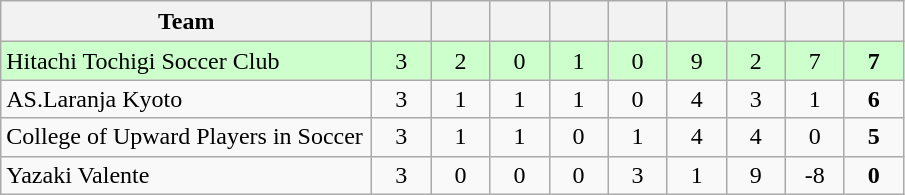<table class="wikitable sortable" style="text-align: center">
<tr style="line-height:1.25em">
<th style="width:15em">Team</th>
<th style="width:2em"><br></th>
<th style="width:2em"><br></th>
<th style="width:2em"><br></th>
<th style="width:2em"><br></th>
<th style="width:2em"><br></th>
<th style="width:2em"><br></th>
<th style="width:2em"><br></th>
<th style="width:2em"><br></th>
<th style="width:2em"><br></th>
</tr>
<tr bgcolor="#ccffcc">
<td align="left">Hitachi Tochigi Soccer Club</td>
<td>3</td>
<td>2</td>
<td>0</td>
<td>1</td>
<td>0</td>
<td>9</td>
<td>2</td>
<td>7</td>
<td><strong>7</strong></td>
</tr>
<tr>
<td align="left">AS.Laranja Kyoto</td>
<td>3</td>
<td>1</td>
<td>1</td>
<td>1</td>
<td>0</td>
<td>4</td>
<td>3</td>
<td>1</td>
<td><strong>6</strong></td>
</tr>
<tr>
<td align="left">College of Upward Players in Soccer</td>
<td>3</td>
<td>1</td>
<td>1</td>
<td>0</td>
<td>1</td>
<td>4</td>
<td>4</td>
<td>0</td>
<td><strong>5</strong></td>
</tr>
<tr>
<td align="left">Yazaki Valente</td>
<td>3</td>
<td>0</td>
<td>0</td>
<td>0</td>
<td>3</td>
<td>1</td>
<td>9</td>
<td>-8</td>
<td><strong>0</strong></td>
</tr>
</table>
